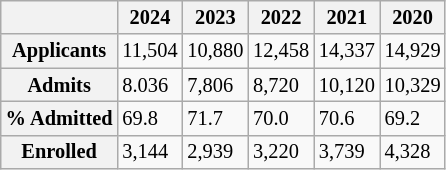<table class="wikitable floatright" style="text-align:left; font-size:85%; margin-right:1em;">
<tr>
<th></th>
<th>2024</th>
<th>2023</th>
<th>2022</th>
<th>2021</th>
<th>2020</th>
</tr>
<tr>
<th>Applicants</th>
<td>11,504</td>
<td>10,880</td>
<td>12,458</td>
<td>14,337</td>
<td>14,929</td>
</tr>
<tr>
<th>Admits</th>
<td>8.036</td>
<td>7,806</td>
<td>8,720</td>
<td>10,120</td>
<td>10,329</td>
</tr>
<tr>
<th>% Admitted</th>
<td>69.8</td>
<td>71.7</td>
<td>70.0</td>
<td>70.6</td>
<td>69.2</td>
</tr>
<tr>
<th>Enrolled</th>
<td>3,144</td>
<td>2,939</td>
<td>3,220</td>
<td>3,739</td>
<td>4,328</td>
</tr>
</table>
